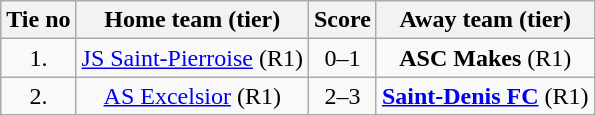<table class="wikitable" style="text-align: center">
<tr>
<th>Tie no</th>
<th>Home team (tier)</th>
<th>Score</th>
<th>Away team (tier)</th>
</tr>
<tr>
<td>1.</td>
<td> <a href='#'>JS Saint-Pierroise</a> (R1)</td>
<td>0–1</td>
<td><strong>ASC Makes</strong> (R1) </td>
</tr>
<tr>
<td>2.</td>
<td> <a href='#'>AS Excelsior</a> (R1)</td>
<td>2–3</td>
<td><strong><a href='#'>Saint-Denis FC</a></strong> (R1) </td>
</tr>
</table>
